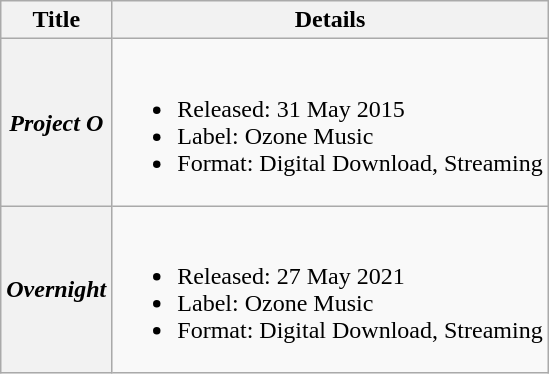<table class="wikitable plainrowheaders">
<tr>
<th>Title</th>
<th>Details</th>
</tr>
<tr>
<th scope="row"><em>Project O</em></th>
<td><br><ul><li>Released: 31 May 2015</li><li>Label: Ozone Music</li><li>Format: Digital Download, Streaming</li></ul></td>
</tr>
<tr>
<th scope="row"><em>Overnight</em></th>
<td><br><ul><li>Released: 27 May 2021</li><li>Label: Ozone Music</li><li>Format: Digital Download, Streaming</li></ul></td>
</tr>
</table>
